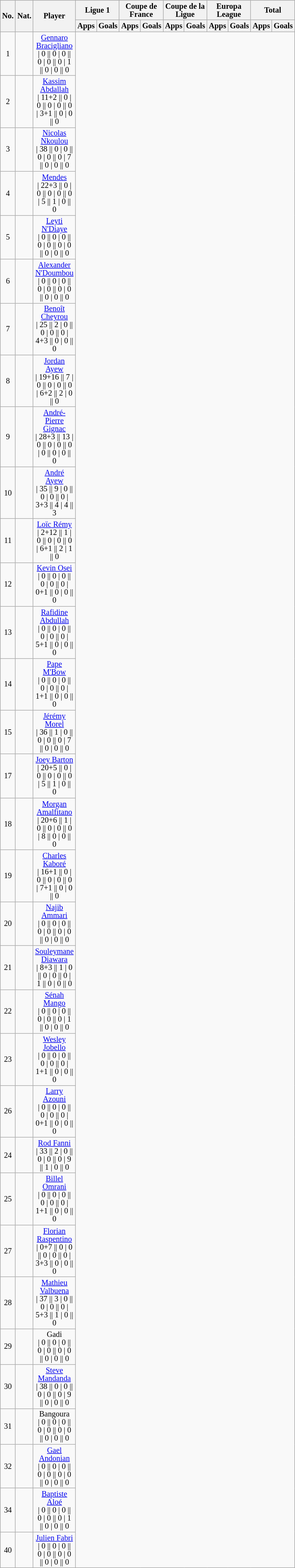<table class="wikitable sortable alternance" style="font-size:85%; text-align:center; line-height:14px;" width=40%>
<tr>
<th rowspan="2" width=50>No.</th>
<th rowspan="2" width=30>Nat.</th>
<th rowspan="2" width=150>Player</th>
<th colspan="2">Ligue 1</th>
<th colspan="2">Coupe de France</th>
<th colspan="2">Coupe de la Ligue</th>
<th colspan="2">Europa League</th>
<th colspan="2">Total</th>
</tr>
<tr align="center">
<th width=30>Apps</th>
<th width=30>Goals</th>
<th width=30>Apps</th>
<th width=30>Goals</th>
<th width=30>Apps</th>
<th width=30>Goals</th>
<th width=30>Apps</th>
<th width=30>Goals</th>
<th width=30>Apps</th>
<th width=30>Goals</th>
</tr>
<tr bgcolor=>
<td>1</td>
<td></td>
<td><a href='#'>Gennaro Bracigliano</a><br>          | 0 || 0
      | 0 || 0
    | 0 || 0
     | 1 || 0
                | 0 || 0</td>
</tr>
<tr bgcolor=>
<td>2</td>
<td></td>
<td><a href='#'>Kassim Abdallah</a><br>          | 11+2 || 0
      | 0 || 0
    | 0 || 0
     | 3+1 || 0
                | 0 || 0</td>
</tr>
<tr bgcolor=>
<td>3</td>
<td></td>
<td><a href='#'>Nicolas Nkoulou</a><br>          | 38 || 0
      | 0 || 0
    | 0 || 0
     | 7 || 0
                | 0 || 0</td>
</tr>
<tr bgcolor=>
<td>4</td>
<td></td>
<td><a href='#'>Mendes</a><br>          | 22+3 || 0
      | 0 || 0
    | 0 || 0
     | 5 || 1
                | 0 || 0</td>
</tr>
<tr bgcolor=>
<td>5</td>
<td></td>
<td><a href='#'>Leyti N'Diaye</a><br>          | 0 || 0
      | 0 || 0
    | 0 || 0
     | 0 || 0
                | 0 || 0</td>
</tr>
<tr bgcolor=>
<td>6</td>
<td></td>
<td><a href='#'>Alexander N'Doumbou</a><br>          | 0 || 0
      | 0 || 0
    | 0 || 0
     | 0 || 0
                | 0 || 0</td>
</tr>
<tr bgcolor=>
<td>7</td>
<td></td>
<td><a href='#'>Benoît Cheyrou</a><br>          | 25 || 2
      | 0 || 0
    | 0 || 0
     | 4+3 || 0
                | 0 || 0</td>
</tr>
<tr bgcolor=>
<td>8</td>
<td></td>
<td><a href='#'>Jordan Ayew</a><br>          | 19+16 || 7
      | 0 || 0
    | 0 || 0
     | 6+2 || 2
                | 0 || 0</td>
</tr>
<tr bgcolor=>
<td>9</td>
<td></td>
<td><a href='#'>André-Pierre Gignac</a><br>          | 28+3 || 13
      | 0 || 0
    | 0 || 0
     | 0 || 0
                | 0 || 0</td>
</tr>
<tr bgcolor=>
<td>10</td>
<td></td>
<td><a href='#'>André Ayew</a><br>          | 35 || 9
      | 0 || 0
    | 0 || 0
         | 3+3 || 4
                | 4 || 3</td>
</tr>
<tr bgcolor=>
<td>11</td>
<td></td>
<td><a href='#'>Loïc Rémy</a><br>          | 2+12 || 1
      | 0 || 0
    | 0 || 0
     | 6+1 || 2
                | 1 || 0</td>
</tr>
<tr bgcolor=>
<td>12</td>
<td></td>
<td><a href='#'>Kevin Osei</a><br>          | 0 || 0
      | 0 || 0
    | 0 || 0
     | 0+1 || 0
                | 0 || 0</td>
</tr>
<tr bgcolor=>
<td>13</td>
<td></td>
<td><a href='#'>Rafidine Abdullah</a><br>          | 0 || 0
      | 0 || 0
    | 0 || 0
     | 5+1 || 0
                | 0 || 0</td>
</tr>
<tr bgcolor=>
<td>14</td>
<td></td>
<td><a href='#'>Pape M'Bow</a><br>          | 0 || 0
      | 0 || 0
    | 0 || 0
     | 1+1 || 0
                | 0 || 0</td>
</tr>
<tr bgcolor=>
<td>15</td>
<td></td>
<td><a href='#'>Jérémy Morel</a><br>          | 36 || 1
      | 0 || 0
    | 0 || 0
     | 7 || 0
                | 0 || 0</td>
</tr>
<tr bgcolor=>
<td>17</td>
<td></td>
<td><a href='#'>Joey Barton</a><br>          | 20+5 || 0
      | 0 || 0
    | 0 || 0
     | 5 || 1
                | 0 || 0</td>
</tr>
<tr bgcolor=>
<td>18</td>
<td></td>
<td><a href='#'>Morgan Amalfitano</a><br>          | 20+6 || 1
      | 0 || 0
    | 0 || 0
     | 8 || 0
                | 0 || 0</td>
</tr>
<tr bgcolor=>
<td>19</td>
<td></td>
<td><a href='#'>Charles Kaboré</a><br>          | 16+1 || 0
      | 0 || 0
    | 0 || 0
     | 7+1 || 0
                | 0 || 0</td>
</tr>
<tr bgcolor=>
<td>20</td>
<td></td>
<td><a href='#'>Najib Ammari</a><br>          | 0 || 0
      | 0 || 0
    | 0 || 0
     | 0 || 0
                | 0 || 0</td>
</tr>
<tr bgcolor=>
<td>21</td>
<td></td>
<td><a href='#'>Souleymane Diawara</a><br>          | 8+3 || 1
      | 0 || 0
    | 0 || 0
     | 1 || 0
                | 0 || 0</td>
</tr>
<tr bgcolor=>
<td>22</td>
<td></td>
<td><a href='#'>Sénah Mango</a><br>          | 0 || 0
      | 0 || 0
    | 0 || 0
     | 1 || 0
                | 0 || 0</td>
</tr>
<tr bgcolor=>
<td>23</td>
<td></td>
<td><a href='#'>Wesley Jobello</a><br>          | 0 || 0
      | 0 || 0
    | 0 || 0
     | 1+1 || 0
                | 0 || 0</td>
</tr>
<tr bgcolor=>
<td>26</td>
<td></td>
<td><a href='#'>Larry Azouni</a><br>          | 0 || 0
      | 0 || 0
    | 0 || 0
     | 0+1 || 0
                | 0 || 0</td>
</tr>
<tr bgcolor=>
<td>24</td>
<td></td>
<td><a href='#'>Rod Fanni</a><br>          | 33 || 2
      | 0 || 0
    | 0 || 0
     | 9 || 1
                | 0 || 0</td>
</tr>
<tr bgcolor=>
<td>25</td>
<td></td>
<td><a href='#'>Billel Omrani</a><br>          | 0 || 0
      | 0 || 0
    | 0 || 0
     | 1+1 || 0
                | 0 || 0</td>
</tr>
<tr bgcolor=>
<td>27</td>
<td></td>
<td><a href='#'>Florian Raspentino</a><br>          | 0+7 || 0
      | 0 || 0
    | 0 || 0
     | 3+3 || 0
                | 0 || 0</td>
</tr>
<tr bgcolor=>
<td>28</td>
<td></td>
<td><a href='#'>Mathieu Valbuena</a><br>          | 37 || 3
      | 0 || 0
    | 0 || 0
     | 5+3 || 1
                | 0 || 0</td>
</tr>
<tr bgcolor=>
<td>29</td>
<td></td>
<td>Gadi<br>          | 0 || 0
      | 0 || 0
    | 0 || 0
     | 0 || 0
                | 0 || 0</td>
</tr>
<tr bgcolor=>
<td>30</td>
<td></td>
<td><a href='#'>Steve Mandanda</a><br>          | 38 || 0
      | 0 || 0
    | 0 || 0
     | 9 || 0
                | 0 || 0</td>
</tr>
<tr bgcolor=>
<td>31</td>
<td></td>
<td>Bangoura<br>          | 0 || 0
      | 0 || 0
    | 0 || 0
     | 0 || 0
                | 0 || 0</td>
</tr>
<tr bgcolor=>
<td>32</td>
<td></td>
<td><a href='#'>Gael Andonian</a><br>          | 0 || 0
      | 0 || 0
    | 0 || 0
     | 0 || 0
                | 0 || 0</td>
</tr>
<tr bgcolor=>
<td>34</td>
<td></td>
<td><a href='#'>Baptiste Aloé</a><br>          | 0 || 0
      | 0 || 0
    | 0 || 0
     | 1 || 0
                | 0 || 0</td>
</tr>
<tr bgcolor=>
<td>40</td>
<td></td>
<td><a href='#'>Julien Fabri</a><br>          | 0 || 0
      | 0 || 0
    | 0 || 0
     | 0 || 0
                | 0 || 0</td>
</tr>
</table>
